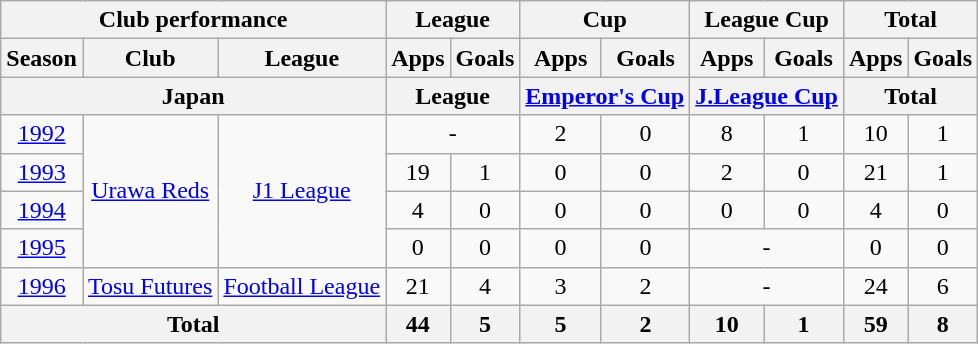<table class="wikitable" style="text-align:center;">
<tr>
<th colspan=3>Club performance</th>
<th colspan=2>League</th>
<th colspan=2>Cup</th>
<th colspan=2>League Cup</th>
<th colspan=2>Total</th>
</tr>
<tr>
<th>Season</th>
<th>Club</th>
<th>League</th>
<th>Apps</th>
<th>Goals</th>
<th>Apps</th>
<th>Goals</th>
<th>Apps</th>
<th>Goals</th>
<th>Apps</th>
<th>Goals</th>
</tr>
<tr>
<th colspan=3>Japan</th>
<th colspan=2>League</th>
<th colspan=2><a href='#'>Emperor's Cup</a></th>
<th colspan=2><a href='#'>J.League Cup</a></th>
<th colspan=2>Total</th>
</tr>
<tr>
<td><a href='#'>1992</a></td>
<td rowspan="4"><a href='#'>Urawa Reds</a></td>
<td rowspan="4"><a href='#'>J1 League</a></td>
<td colspan="2">-</td>
<td>2</td>
<td>0</td>
<td>8</td>
<td>1</td>
<td>10</td>
<td>1</td>
</tr>
<tr>
<td><a href='#'>1993</a></td>
<td>19</td>
<td>1</td>
<td>0</td>
<td>0</td>
<td>2</td>
<td>0</td>
<td>21</td>
<td>1</td>
</tr>
<tr>
<td><a href='#'>1994</a></td>
<td>4</td>
<td>0</td>
<td>0</td>
<td>0</td>
<td>0</td>
<td>0</td>
<td>4</td>
<td>0</td>
</tr>
<tr>
<td><a href='#'>1995</a></td>
<td>0</td>
<td>0</td>
<td>0</td>
<td>0</td>
<td colspan="2">-</td>
<td>0</td>
<td>0</td>
</tr>
<tr>
<td><a href='#'>1996</a></td>
<td><a href='#'>Tosu Futures</a></td>
<td><a href='#'>Football League</a></td>
<td>21</td>
<td>4</td>
<td>3</td>
<td>2</td>
<td colspan="2">-</td>
<td>24</td>
<td>6</td>
</tr>
<tr>
<th colspan=3>Total</th>
<th>44</th>
<th>5</th>
<th>5</th>
<th>2</th>
<th>10</th>
<th>1</th>
<th>59</th>
<th>8</th>
</tr>
</table>
